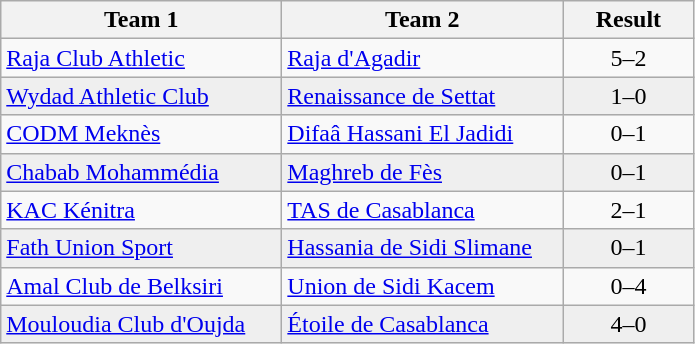<table class="wikitable">
<tr>
<th width="180">Team 1</th>
<th width="180">Team 2</th>
<th width="80">Result</th>
</tr>
<tr>
<td><a href='#'>Raja Club Athletic</a></td>
<td><a href='#'>Raja d'Agadir</a></td>
<td align="center">5–2</td>
</tr>
<tr style="background:#EFEFEF">
<td><a href='#'>Wydad Athletic Club</a></td>
<td><a href='#'>Renaissance de Settat</a></td>
<td align="center">1–0</td>
</tr>
<tr>
<td><a href='#'>CODM Meknès</a></td>
<td><a href='#'>Difaâ Hassani El Jadidi</a></td>
<td align="center">0–1</td>
</tr>
<tr style="background:#EFEFEF">
<td><a href='#'>Chabab Mohammédia</a></td>
<td><a href='#'>Maghreb de Fès</a></td>
<td align="center">0–1</td>
</tr>
<tr>
<td><a href='#'>KAC Kénitra</a></td>
<td><a href='#'>TAS de Casablanca</a></td>
<td align="center">2–1</td>
</tr>
<tr style="background:#EFEFEF">
<td><a href='#'>Fath Union Sport</a></td>
<td><a href='#'>Hassania de Sidi Slimane</a></td>
<td align="center">0–1</td>
</tr>
<tr>
<td><a href='#'>Amal Club de Belksiri</a></td>
<td><a href='#'>Union de Sidi Kacem</a></td>
<td align="center">0–4</td>
</tr>
<tr style="background:#EFEFEF">
<td><a href='#'>Mouloudia Club d'Oujda</a></td>
<td><a href='#'>Étoile de Casablanca</a></td>
<td align="center">4–0</td>
</tr>
</table>
